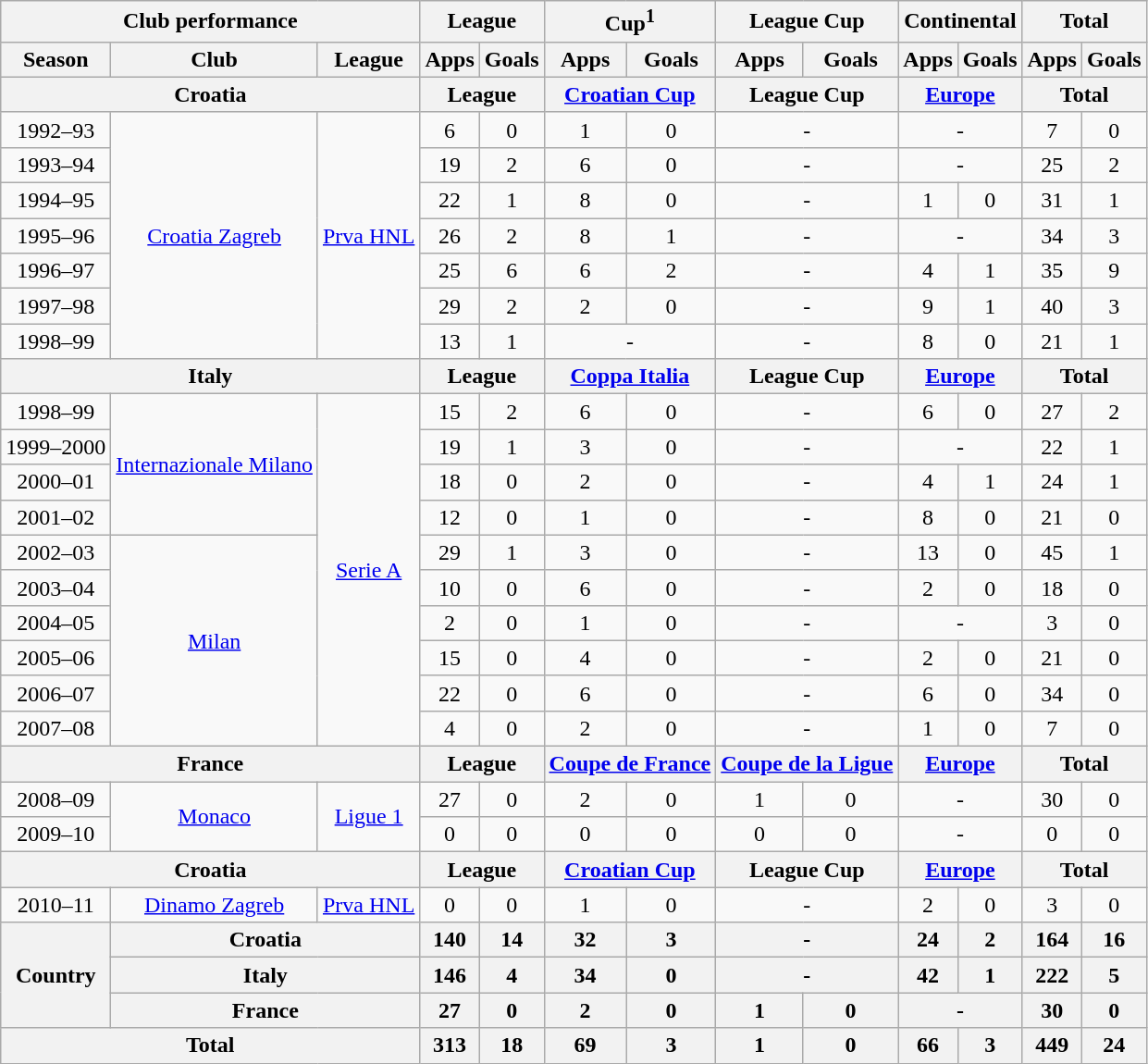<table class="wikitable" style="text-align:center;">
<tr>
<th colspan=3>Club performance</th>
<th colspan=2>League</th>
<th colspan=2>Cup<sup>1</sup></th>
<th colspan=2>League Cup</th>
<th colspan=2>Continental</th>
<th colspan=2>Total</th>
</tr>
<tr>
<th>Season</th>
<th>Club</th>
<th>League</th>
<th>Apps</th>
<th>Goals</th>
<th>Apps</th>
<th>Goals</th>
<th>Apps</th>
<th>Goals</th>
<th>Apps</th>
<th>Goals</th>
<th>Apps</th>
<th>Goals</th>
</tr>
<tr>
<th colspan=3>Croatia</th>
<th colspan=2>League</th>
<th colspan=2><a href='#'>Croatian Cup</a></th>
<th colspan=2>League Cup</th>
<th colspan=2><a href='#'>Europe</a></th>
<th colspan=2>Total</th>
</tr>
<tr>
<td>1992–93</td>
<td rowspan="7"><a href='#'>Croatia Zagreb</a></td>
<td rowspan="7"><a href='#'>Prva HNL</a></td>
<td>6</td>
<td>0</td>
<td>1</td>
<td>0</td>
<td colspan="2">-</td>
<td colspan="2">-</td>
<td>7</td>
<td>0</td>
</tr>
<tr>
<td>1993–94</td>
<td>19</td>
<td>2</td>
<td>6</td>
<td>0</td>
<td colspan="2">-</td>
<td colspan="2">-</td>
<td>25</td>
<td>2</td>
</tr>
<tr>
<td>1994–95</td>
<td>22</td>
<td>1</td>
<td>8</td>
<td>0</td>
<td colspan="2">-</td>
<td>1</td>
<td>0</td>
<td>31</td>
<td>1</td>
</tr>
<tr>
<td>1995–96</td>
<td>26</td>
<td>2</td>
<td>8</td>
<td>1</td>
<td colspan="2">-</td>
<td colspan="2">-</td>
<td>34</td>
<td>3</td>
</tr>
<tr>
<td>1996–97</td>
<td>25</td>
<td>6</td>
<td>6</td>
<td>2</td>
<td colspan="2">-</td>
<td>4</td>
<td>1</td>
<td>35</td>
<td>9</td>
</tr>
<tr>
<td>1997–98</td>
<td>29</td>
<td>2</td>
<td>2</td>
<td>0</td>
<td colspan="2">-</td>
<td>9</td>
<td>1</td>
<td>40</td>
<td>3</td>
</tr>
<tr>
<td>1998–99</td>
<td>13</td>
<td>1</td>
<td colspan="2">-</td>
<td colspan="2">-</td>
<td>8</td>
<td>0</td>
<td>21</td>
<td>1</td>
</tr>
<tr>
<th colspan=3>Italy</th>
<th colspan=2>League</th>
<th colspan=2><a href='#'>Coppa Italia</a></th>
<th colspan=2>League Cup</th>
<th colspan=2><a href='#'>Europe</a></th>
<th colspan=2>Total</th>
</tr>
<tr>
<td>1998–99</td>
<td rowspan="4"><a href='#'>Internazionale Milano</a></td>
<td rowspan="10"><a href='#'>Serie A</a></td>
<td>15</td>
<td>2</td>
<td>6</td>
<td>0</td>
<td colspan="2">-</td>
<td>6</td>
<td>0</td>
<td>27</td>
<td>2</td>
</tr>
<tr>
<td>1999–2000</td>
<td>19</td>
<td>1</td>
<td>3</td>
<td>0</td>
<td colspan="2">-</td>
<td colspan="2">-</td>
<td>22</td>
<td>1</td>
</tr>
<tr>
<td>2000–01</td>
<td>18</td>
<td>0</td>
<td>2</td>
<td>0</td>
<td colspan="2">-</td>
<td>4</td>
<td>1</td>
<td>24</td>
<td>1</td>
</tr>
<tr>
<td>2001–02</td>
<td>12</td>
<td>0</td>
<td>1</td>
<td>0</td>
<td colspan="2">-</td>
<td>8</td>
<td>0</td>
<td>21</td>
<td>0</td>
</tr>
<tr>
<td>2002–03</td>
<td rowspan="6"><a href='#'>Milan</a></td>
<td>29</td>
<td>1</td>
<td>3</td>
<td>0</td>
<td colspan="2">-</td>
<td>13</td>
<td>0</td>
<td>45</td>
<td>1</td>
</tr>
<tr>
<td>2003–04</td>
<td>10</td>
<td>0</td>
<td>6</td>
<td>0</td>
<td colspan="2">-</td>
<td>2</td>
<td>0</td>
<td>18</td>
<td>0</td>
</tr>
<tr>
<td>2004–05</td>
<td>2</td>
<td>0</td>
<td>1</td>
<td>0</td>
<td colspan="2">-</td>
<td colspan="2">-</td>
<td>3</td>
<td>0</td>
</tr>
<tr>
<td>2005–06</td>
<td>15</td>
<td>0</td>
<td>4</td>
<td>0</td>
<td colspan="2">-</td>
<td>2</td>
<td>0</td>
<td>21</td>
<td>0</td>
</tr>
<tr>
<td>2006–07</td>
<td>22</td>
<td>0</td>
<td>6</td>
<td>0</td>
<td colspan="2">-</td>
<td>6</td>
<td>0</td>
<td>34</td>
<td>0</td>
</tr>
<tr>
<td>2007–08</td>
<td>4</td>
<td>0</td>
<td>2</td>
<td>0</td>
<td colspan="2">-</td>
<td>1</td>
<td>0</td>
<td>7</td>
<td>0</td>
</tr>
<tr>
<th colspan=3>France</th>
<th colspan=2>League</th>
<th colspan=2><a href='#'>Coupe de France</a></th>
<th colspan=2><a href='#'>Coupe de la Ligue</a></th>
<th colspan=2><a href='#'>Europe</a></th>
<th colspan=2>Total</th>
</tr>
<tr>
<td>2008–09</td>
<td rowspan="2"><a href='#'>Monaco</a></td>
<td rowspan="2"><a href='#'>Ligue 1</a></td>
<td>27</td>
<td>0</td>
<td>2</td>
<td>0</td>
<td>1</td>
<td>0</td>
<td colspan="2">-</td>
<td>30</td>
<td>0</td>
</tr>
<tr>
<td>2009–10</td>
<td>0</td>
<td>0</td>
<td>0</td>
<td>0</td>
<td>0</td>
<td>0</td>
<td colspan="2">-</td>
<td>0</td>
<td>0</td>
</tr>
<tr>
<th colspan=3>Croatia</th>
<th colspan=2>League</th>
<th colspan=2><a href='#'>Croatian Cup</a></th>
<th colspan=2>League Cup</th>
<th colspan=2><a href='#'>Europe</a></th>
<th colspan=2>Total</th>
</tr>
<tr>
<td>2010–11</td>
<td><a href='#'>Dinamo Zagreb</a></td>
<td><a href='#'>Prva HNL</a></td>
<td>0</td>
<td>0</td>
<td>1</td>
<td>0</td>
<td colspan="2">-</td>
<td>2</td>
<td>0</td>
<td>3</td>
<td>0</td>
</tr>
<tr>
<th rowspan=3>Country</th>
<th colspan=2>Croatia</th>
<th>140</th>
<th>14</th>
<th>32</th>
<th>3</th>
<th colspan="2">-</th>
<th>24</th>
<th>2</th>
<th>164</th>
<th>16</th>
</tr>
<tr>
<th colspan=2>Italy</th>
<th>146</th>
<th>4</th>
<th>34</th>
<th>0</th>
<th colspan="2">-</th>
<th>42</th>
<th>1</th>
<th>222</th>
<th>5</th>
</tr>
<tr>
<th colspan=2>France</th>
<th>27</th>
<th>0</th>
<th>2</th>
<th>0</th>
<th>1</th>
<th>0</th>
<th colspan="2">-</th>
<th>30</th>
<th>0</th>
</tr>
<tr>
<th colspan=3>Total</th>
<th>313</th>
<th>18</th>
<th>69</th>
<th>3</th>
<th>1</th>
<th>0</th>
<th>66</th>
<th>3</th>
<th>449</th>
<th>24</th>
</tr>
</table>
